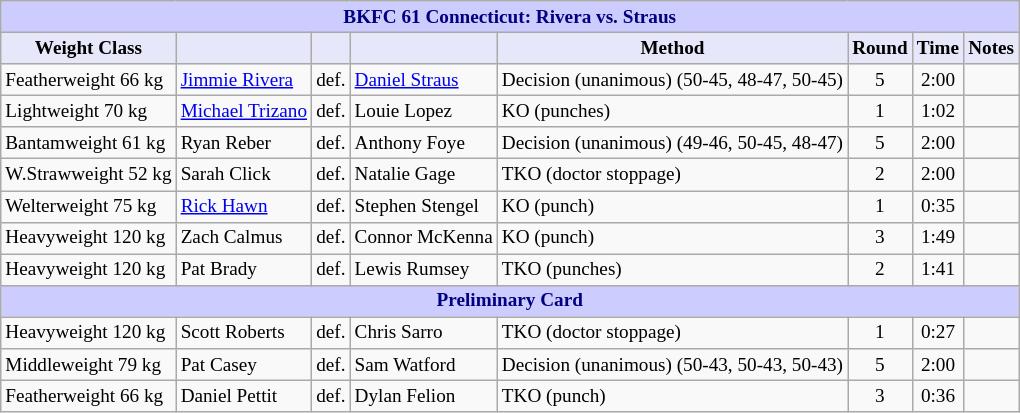<table class="wikitable" style="font-size: 80%;">
<tr>
<th colspan="8" style="background-color: #ccf; color: #000080; text-align: center;"><strong>BKFC 61 Connecticut: Rivera vs. Straus</strong></th>
</tr>
<tr>
<th colspan="1" style="background-color: #E6E8FA; color: #000000; text-align: center;">Weight Class</th>
<th colspan="1" style="background-color: #E6E8FA; color: #000000; text-align: center;"></th>
<th colspan="1" style="background-color: #E6E8FA; color: #000000; text-align: center;"></th>
<th colspan="1" style="background-color: #E6E8FA; color: #000000; text-align: center;"></th>
<th colspan="1" style="background-color: #E6E8FA; color: #000000; text-align: center;">Method</th>
<th colspan="1" style="background-color: #E6E8FA; color: #000000; text-align: center;">Round</th>
<th colspan="1" style="background-color: #E6E8FA; color: #000000; text-align: center;">Time</th>
<th colspan="1" style="background-color: #E6E8FA; color: #000000; text-align: center;">Notes</th>
</tr>
<tr>
<td>Featherweight 66 kg</td>
<td> <a href='#'>Jimmie Rivera</a></td>
<td>def.</td>
<td> <a href='#'>Daniel Straus</a></td>
<td>Decision (unanimous) (50-45, 48-47, 50-45)</td>
<td align=center>5</td>
<td align=center>2:00</td>
<td></td>
</tr>
<tr>
<td>Lightweight 70 kg</td>
<td> <a href='#'>Michael Trizano</a></td>
<td>def.</td>
<td> Louie Lopez</td>
<td>KO (punches)</td>
<td align=center>1</td>
<td align=center>1:02</td>
<td></td>
</tr>
<tr>
<td>Bantamweight 61 kg</td>
<td> Ryan Reber</td>
<td>def.</td>
<td> Anthony Foye</td>
<td>Decision (unanimous) (49-46, 50-45, 48-47)</td>
<td align=center>5</td>
<td align=center>2:00</td>
<td></td>
</tr>
<tr>
<td>W.Strawweight 52 kg</td>
<td> Sarah Click</td>
<td>def.</td>
<td> Natalie Gage</td>
<td>TKO (doctor stoppage)</td>
<td align=center>2</td>
<td align=center>2:00</td>
<td></td>
</tr>
<tr>
<td>Welterweight 75 kg</td>
<td> <a href='#'>Rick Hawn</a></td>
<td>def.</td>
<td> Stephen Stengel</td>
<td>KO (punch)</td>
<td align=center>1</td>
<td align=center>0:35</td>
<td></td>
</tr>
<tr>
<td>Heavyweight 120 kg</td>
<td> Zach Calmus</td>
<td align="center">def.</td>
<td> Connor McKenna</td>
<td>KO (punch)</td>
<td align="center">3</td>
<td align="center">1:49</td>
<td></td>
</tr>
<tr>
<td>Heavyweight 120 kg</td>
<td> Pat Brady</td>
<td align="center">def.</td>
<td> Lewis Rumsey</td>
<td>TKO (punches)</td>
<td align="center">2</td>
<td align="center">1:41</td>
<td></td>
</tr>
<tr>
<th colspan="8" style="background-color: #ccf; color: #000080; text-align: center;"><strong>Preliminary Card</strong></th>
</tr>
<tr>
<td>Heavyweight 120 kg</td>
<td> Scott Roberts</td>
<td>def.</td>
<td> Chris Sarro</td>
<td>TKO (doctor stoppage)</td>
<td align=center>1</td>
<td align=center>0:27</td>
<td></td>
</tr>
<tr>
<td>Middleweight 79 kg</td>
<td> Pat Casey</td>
<td>def.</td>
<td> Sam Watford</td>
<td>Decision (unanimous) (50-43, 50-43, 50-43)</td>
<td align=center>5</td>
<td align=center>2:00</td>
<td></td>
</tr>
<tr>
<td>Featherweight 66 kg</td>
<td> Daniel Pettit</td>
<td>def.</td>
<td> Dylan Felion</td>
<td>TKO (punch)</td>
<td align=center>3</td>
<td align=center>0:36</td>
<td></td>
</tr>
</table>
